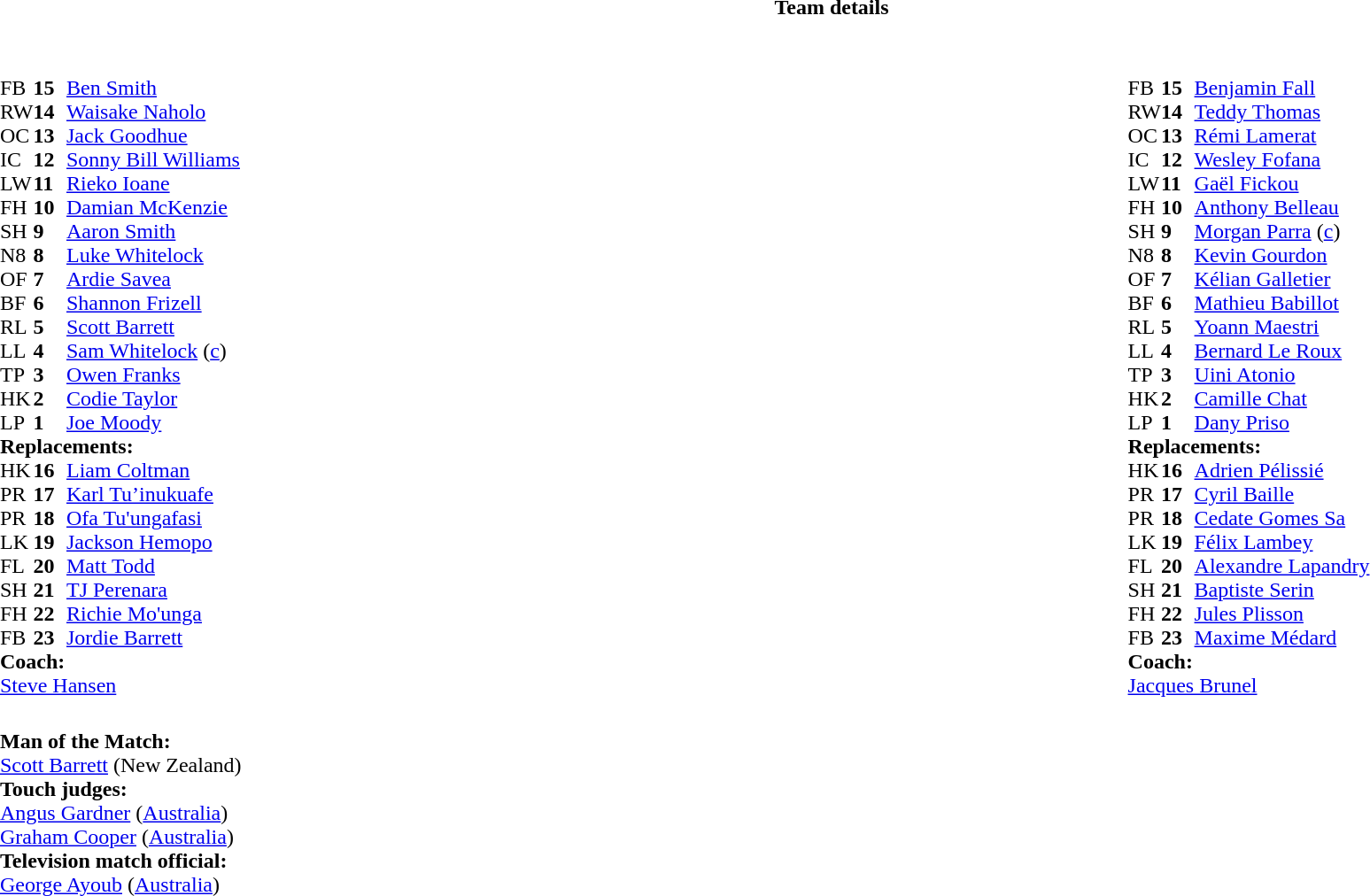<table border="0" style="width:100%;" class="collapsible collapsed">
<tr>
<th>Team details</th>
</tr>
<tr>
<td><br><table style="width:100%;">
<tr>
<td style="vertical-align:top; width:50%;"><br><table style="font-size: 100%" cellspacing="0" cellpadding="0">
<tr>
<th width="25"></th>
<th width="25"></th>
</tr>
<tr>
<td>FB</td>
<td><strong>15</strong></td>
<td><a href='#'>Ben Smith</a></td>
</tr>
<tr>
<td>RW</td>
<td><strong>14</strong></td>
<td><a href='#'>Waisake Naholo</a></td>
</tr>
<tr>
<td>OC</td>
<td><strong>13</strong></td>
<td><a href='#'>Jack Goodhue</a></td>
</tr>
<tr>
<td>IC</td>
<td><strong>12</strong></td>
<td><a href='#'>Sonny Bill Williams</a></td>
<td></td>
<td></td>
</tr>
<tr>
<td>LW</td>
<td><strong>11</strong></td>
<td><a href='#'>Rieko Ioane</a></td>
</tr>
<tr>
<td>FH</td>
<td><strong>10</strong></td>
<td><a href='#'>Damian McKenzie</a></td>
<td></td>
<td></td>
</tr>
<tr>
<td>SH</td>
<td><strong>9</strong></td>
<td><a href='#'>Aaron Smith</a></td>
<td></td>
<td></td>
</tr>
<tr>
<td>N8</td>
<td><strong>8</strong></td>
<td><a href='#'>Luke Whitelock</a></td>
</tr>
<tr>
<td>OF</td>
<td><strong>7</strong></td>
<td><a href='#'>Ardie Savea</a></td>
<td></td>
<td></td>
</tr>
<tr>
<td>BF</td>
<td><strong>6</strong></td>
<td><a href='#'>Shannon Frizell</a></td>
<td></td>
<td colspan=2></td>
</tr>
<tr>
<td>RL</td>
<td><strong>5</strong></td>
<td><a href='#'>Scott Barrett</a></td>
</tr>
<tr>
<td>LL</td>
<td><strong>4</strong></td>
<td><a href='#'>Sam Whitelock</a> (<a href='#'>c</a>)</td>
<td></td>
<td></td>
<td></td>
<td></td>
</tr>
<tr>
<td>TP</td>
<td><strong>3</strong></td>
<td><a href='#'>Owen Franks</a></td>
<td></td>
<td></td>
</tr>
<tr>
<td>HK</td>
<td><strong>2</strong></td>
<td><a href='#'>Codie Taylor</a></td>
<td></td>
<td></td>
</tr>
<tr>
<td>LP</td>
<td><strong>1</strong></td>
<td><a href='#'>Joe Moody</a></td>
<td></td>
<td></td>
</tr>
<tr>
<td colspan="3"><strong>Replacements:</strong></td>
</tr>
<tr>
<td>HK</td>
<td><strong>16</strong></td>
<td><a href='#'>Liam Coltman</a></td>
<td></td>
<td></td>
</tr>
<tr>
<td>PR</td>
<td><strong>17</strong></td>
<td><a href='#'>Karl Tu’inukuafe</a></td>
<td></td>
<td></td>
</tr>
<tr>
<td>PR</td>
<td><strong>18</strong></td>
<td><a href='#'>Ofa Tu'ungafasi</a></td>
<td></td>
<td></td>
</tr>
<tr>
<td>LK</td>
<td><strong>19</strong></td>
<td><a href='#'>Jackson Hemopo</a></td>
<td></td>
<td></td>
<td></td>
<td></td>
</tr>
<tr>
<td>FL</td>
<td><strong>20</strong></td>
<td><a href='#'>Matt Todd</a></td>
<td></td>
<td></td>
</tr>
<tr>
<td>SH</td>
<td><strong>21</strong></td>
<td><a href='#'>TJ Perenara</a></td>
<td></td>
<td></td>
</tr>
<tr>
<td>FH</td>
<td><strong>22</strong></td>
<td><a href='#'>Richie Mo'unga</a></td>
<td></td>
<td></td>
</tr>
<tr>
<td>FB</td>
<td><strong>23</strong></td>
<td><a href='#'>Jordie Barrett</a></td>
<td></td>
<td></td>
</tr>
<tr>
<td colspan="3"><strong>Coach:</strong></td>
</tr>
<tr>
<td colspan="4"> <a href='#'>Steve Hansen</a></td>
</tr>
</table>
</td>
<td style="vertical-align:top; width:50%;"><br><table cellspacing="0" cellpadding="0" style="font-size:100%; margin:auto;">
<tr>
<th width="25"></th>
<th width="25"></th>
</tr>
<tr>
<td>FB</td>
<td><strong>15</strong></td>
<td><a href='#'>Benjamin Fall</a></td>
<td></td>
<td></td>
<td></td>
</tr>
<tr>
<td>RW</td>
<td><strong>14</strong></td>
<td><a href='#'>Teddy Thomas</a></td>
<td></td>
<td></td>
<td></td>
<td></td>
</tr>
<tr>
<td>OC</td>
<td><strong>13</strong></td>
<td><a href='#'>Rémi Lamerat</a></td>
<td></td>
<td></td>
</tr>
<tr>
<td>IC</td>
<td><strong>12</strong></td>
<td><a href='#'>Wesley Fofana</a></td>
</tr>
<tr>
<td>LW</td>
<td><strong>11</strong></td>
<td><a href='#'>Gaël Fickou</a></td>
</tr>
<tr>
<td>FH</td>
<td><strong>10</strong></td>
<td><a href='#'>Anthony Belleau</a></td>
</tr>
<tr>
<td>SH</td>
<td><strong>9</strong></td>
<td><a href='#'>Morgan Parra</a> (<a href='#'>c</a>)</td>
<td></td>
<td></td>
</tr>
<tr>
<td>N8</td>
<td><strong>8</strong></td>
<td><a href='#'>Kevin Gourdon</a></td>
<td></td>
<td></td>
</tr>
<tr>
<td>OF</td>
<td><strong>7</strong></td>
<td><a href='#'>Kélian Galletier</a></td>
</tr>
<tr>
<td>BF</td>
<td><strong>6</strong></td>
<td><a href='#'>Mathieu Babillot</a></td>
</tr>
<tr>
<td>RL</td>
<td><strong>5</strong></td>
<td><a href='#'>Yoann Maestri</a></td>
</tr>
<tr>
<td>LL</td>
<td><strong>4</strong></td>
<td><a href='#'>Bernard Le Roux</a></td>
<td></td>
<td></td>
</tr>
<tr>
<td>TP</td>
<td><strong>3</strong></td>
<td><a href='#'>Uini Atonio</a></td>
<td></td>
<td></td>
</tr>
<tr>
<td>HK</td>
<td><strong>2</strong></td>
<td><a href='#'>Camille Chat</a></td>
<td></td>
<td colspan=2></td>
<td></td>
</tr>
<tr>
<td>LP</td>
<td><strong>1</strong></td>
<td><a href='#'>Dany Priso</a></td>
<td></td>
<td></td>
</tr>
<tr>
<td colspan=3><strong>Replacements:</strong></td>
</tr>
<tr>
<td>HK</td>
<td><strong>16</strong></td>
<td><a href='#'>Adrien Pélissié</a></td>
<td></td>
<td></td>
<td></td>
<td></td>
</tr>
<tr>
<td>PR</td>
<td><strong>17</strong></td>
<td><a href='#'>Cyril Baille</a></td>
<td></td>
<td></td>
</tr>
<tr>
<td>PR</td>
<td><strong>18</strong></td>
<td><a href='#'>Cedate Gomes Sa</a></td>
<td></td>
<td></td>
</tr>
<tr>
<td>LK</td>
<td><strong>19</strong></td>
<td><a href='#'>Félix Lambey</a></td>
<td></td>
<td></td>
</tr>
<tr>
<td>FL</td>
<td><strong>20</strong></td>
<td><a href='#'>Alexandre Lapandry</a></td>
<td></td>
<td></td>
</tr>
<tr>
<td>SH</td>
<td><strong>21</strong></td>
<td><a href='#'>Baptiste Serin</a></td>
<td></td>
<td></td>
</tr>
<tr>
<td>FH</td>
<td><strong>22</strong></td>
<td><a href='#'>Jules Plisson</a></td>
<td></td>
<td></td>
</tr>
<tr>
<td>FB</td>
<td><strong>23</strong></td>
<td><a href='#'>Maxime Médard</a></td>
<td></td>
<td></td>
<td></td>
<td></td>
</tr>
<tr>
<td colspan=3><strong>Coach:</strong></td>
</tr>
<tr>
<td colspan="4"> <a href='#'>Jacques Brunel</a></td>
</tr>
</table>
</td>
</tr>
</table>
<table style="width:100%; font-size:100%;">
<tr>
<td><br><strong>Man of the Match:</strong>
<br><a href='#'>Scott Barrett</a> (New Zealand)<br><strong>Touch judges:</strong>
<br><a href='#'>Angus Gardner</a> (<a href='#'>Australia</a>)
<br><a href='#'>Graham Cooper</a> (<a href='#'>Australia</a>)
<br><strong>Television match official:</strong>
<br><a href='#'>George Ayoub</a> (<a href='#'>Australia</a>)</td>
</tr>
</table>
</td>
</tr>
</table>
